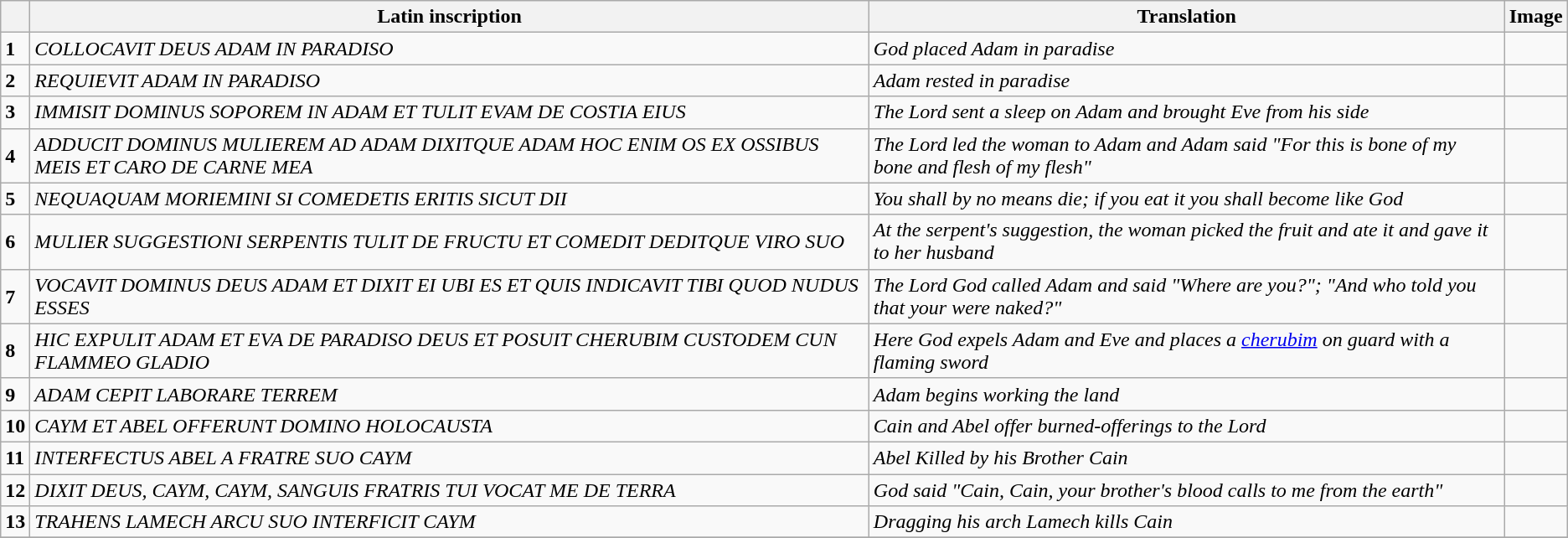<table class="wikitable">
<tr>
<th></th>
<th>Latin inscription</th>
<th>Translation</th>
<th>Image</th>
</tr>
<tr>
<td><strong>1</strong></td>
<td><em>COLLOCAVIT DEUS ADAM IN PARADISO</em></td>
<td><em>God placed Adam in paradise</em></td>
<td></td>
</tr>
<tr>
<td><strong>2</strong></td>
<td><em>REQUIEVIT ADAM IN PARADISO</em></td>
<td><em>Adam rested in paradise</em></td>
<td></td>
</tr>
<tr>
<td><strong>3</strong></td>
<td><em>IMMISIT DOMINUS SOPOREM IN ADAM ET TULIT EVAM DE COSTIA EIUS</em></td>
<td><em>The Lord sent a sleep on Adam and brought Eve from his side</em></td>
<td></td>
</tr>
<tr>
<td><strong>4</strong></td>
<td><em>ADDUCIT DOMINUS MULIEREM AD ADAM DIXITQUE ADAM HOC ENIM OS EX OSSIBUS MEIS ET CARO DE CARNE MEA</em></td>
<td><em>The Lord led the woman to Adam and Adam said "For this is bone of my bone and flesh of my flesh"</em></td>
<td></td>
</tr>
<tr>
<td><strong>5</strong></td>
<td><em>NEQUAQUAM MORIEMINI SI COMEDETIS ERITIS SICUT DII</em></td>
<td><em>You shall by no means die; if you eat it you shall become like God </em></td>
<td></td>
</tr>
<tr>
<td><strong>6</strong></td>
<td><em>MULIER SUGGESTIONI SERPENTIS TULIT DE FRUCTU ET COMEDIT DEDITQUE VIRO SUO</em></td>
<td><em>At the serpent's suggestion, the woman picked the fruit and ate it and gave it to her husband</em></td>
<td></td>
</tr>
<tr>
<td><strong>7</strong></td>
<td><em>VOCAVIT DOMINUS DEUS ADAM ET DIXIT EI UBI ES ET QUIS INDICAVIT TIBI QUOD NUDUS ESSES</em></td>
<td><em>The Lord God called Adam and said "Where are you?"; "And who told you that your were naked?"</em></td>
<td></td>
</tr>
<tr>
<td><strong>8</strong></td>
<td><em>HIC EXPULIT ADAM ET EVA DE PARADISO DEUS ET POSUIT CHERUBIM CUSTODEM CUN FLAMMEO GLADIO</em></td>
<td><em>Here God expels Adam and Eve and places a <a href='#'>cherubim</a> on guard with a flaming sword</em></td>
<td></td>
</tr>
<tr>
<td><strong>9</strong></td>
<td><em>ADAM CEPIT LABORARE TERREM</em></td>
<td><em>Adam begins working the land</em></td>
<td></td>
</tr>
<tr>
<td><strong>10</strong></td>
<td><em>CAYM ET ABEL OFFERUNT DOMINO HOLOCAUSTA</em></td>
<td><em>Cain and Abel offer burned-offerings to the Lord</em></td>
<td></td>
</tr>
<tr>
<td><strong>11</strong></td>
<td><em>INTERFECTUS ABEL A FRATRE SUO CAYM</em></td>
<td><em>Abel Killed by his Brother Cain</em></td>
<td></td>
</tr>
<tr>
<td><strong>12</strong></td>
<td><em>DIXIT DEUS, CAYM, CAYM, SANGUIS FRATRIS TUI VOCAT ME DE TERRA</em></td>
<td><em>God said "Cain, Cain, your brother's blood calls to me from the earth"</em></td>
<td></td>
</tr>
<tr>
<td><strong>13</strong></td>
<td><em>TRAHENS LAMECH ARCU SUO INTERFICIT CAYM</em></td>
<td><em>Dragging his arch Lamech kills Cain</em></td>
<td></td>
</tr>
<tr>
</tr>
</table>
